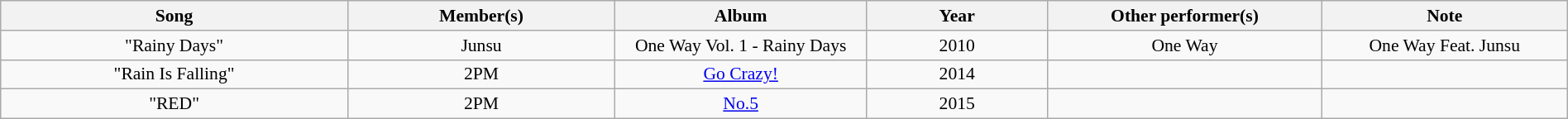<table class="wikitable" style="margin:0.5em auto; clear:both; font-size:.9em; text-align:center; width:100%">
<tr>
<th width="500">Song</th>
<th width="350">Member(s)</th>
<th width="350">Album</th>
<th width="250">Year</th>
<th width="350">Other performer(s)</th>
<th width="350">Note</th>
</tr>
<tr>
<td>"Rainy Days"</td>
<td>Junsu</td>
<td>One Way Vol. 1 - Rainy Days</td>
<td>2010</td>
<td>One Way</td>
<td>One Way Feat. Junsu</td>
</tr>
<tr>
<td>"Rain Is Falling"</td>
<td>2PM</td>
<td><a href='#'>Go Crazy!</a></td>
<td>2014</td>
<td></td>
<td></td>
</tr>
<tr>
<td>"RED"</td>
<td>2PM</td>
<td><a href='#'>No.5</a></td>
<td>2015</td>
<td></td>
<td></td>
</tr>
</table>
